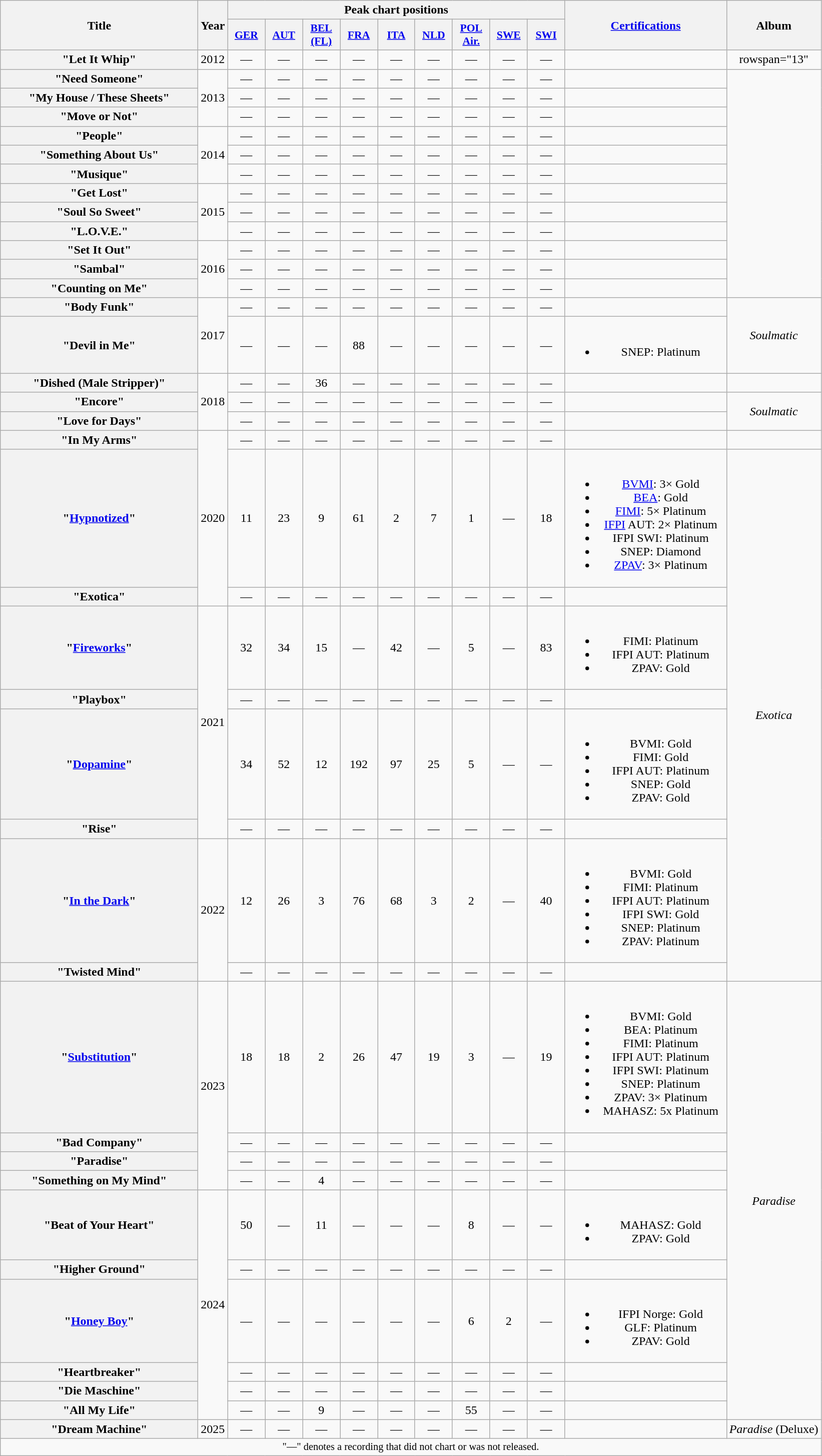<table class="wikitable plainrowheaders" style="text-align:center;">
<tr>
<th scope="col" rowspan="2" style="width:16em;">Title</th>
<th scope="col" rowspan="2">Year</th>
<th scope="col" colspan="9">Peak chart positions</th>
<th scope="col" rowspan="2" style="width:13em;"><a href='#'>Certifications</a></th>
<th scope="col" rowspan="2">Album</th>
</tr>
<tr>
<th scope="col" style="width:3em;font-size:90%;"><a href='#'>GER</a><br></th>
<th scope="col" style="width:3em;font-size:90%;"><a href='#'>AUT</a><br></th>
<th scope="col" style="width:3em;font-size:90%;"><a href='#'>BEL<br>(FL)</a><br></th>
<th scope="col" style="width:3em;font-size:90%;"><a href='#'>FRA</a><br></th>
<th scope="col" style="width:3em;font-size:90%;"><a href='#'>ITA</a><br></th>
<th scope="col" style="width:3em;font-size:90%;"><a href='#'>NLD</a><br></th>
<th scope="col" style="width:3em;font-size:90%;"><a href='#'>POL<br>Air.</a><br></th>
<th scope="col" style="width:3em;font-size:90%;"><a href='#'>SWE</a><br></th>
<th scope="col" style="width:3em;font-size:90%;"><a href='#'>SWI</a><br></th>
</tr>
<tr>
<th scope="row">"Let It Whip"</th>
<td>2012</td>
<td>—</td>
<td>—</td>
<td>—</td>
<td>—</td>
<td>—</td>
<td>—</td>
<td>—</td>
<td>—</td>
<td>—</td>
<td></td>
<td>rowspan="13" </td>
</tr>
<tr>
<th scope="row">"Need Someone"</th>
<td rowspan="3">2013</td>
<td>—</td>
<td>—</td>
<td>—</td>
<td>—</td>
<td>—</td>
<td>—</td>
<td>—</td>
<td>—</td>
<td>—</td>
<td></td>
</tr>
<tr>
<th scope="row">"My House / These Sheets"<br></th>
<td>—</td>
<td>—</td>
<td>—</td>
<td>—</td>
<td>—</td>
<td>—</td>
<td>—</td>
<td>—</td>
<td>—</td>
<td></td>
</tr>
<tr>
<th scope="row">"Move or Not"</th>
<td>—</td>
<td>—</td>
<td>—</td>
<td>—</td>
<td>—</td>
<td>—</td>
<td>—</td>
<td>—</td>
<td>—</td>
<td></td>
</tr>
<tr>
<th scope="row">"People" </th>
<td rowspan="3">2014</td>
<td>—</td>
<td>—</td>
<td>—</td>
<td>—</td>
<td>—</td>
<td>—</td>
<td>—</td>
<td>—</td>
<td>—</td>
<td></td>
</tr>
<tr>
<th scope="row">"Something About Us"</th>
<td>—</td>
<td>—</td>
<td>—</td>
<td>—</td>
<td>—</td>
<td>—</td>
<td>—</td>
<td>—</td>
<td>—</td>
<td></td>
</tr>
<tr>
<th scope="row">"Musique"</th>
<td>—</td>
<td>—</td>
<td>—</td>
<td>—</td>
<td>—</td>
<td>—</td>
<td>—</td>
<td>—</td>
<td>—</td>
<td></td>
</tr>
<tr>
<th scope="row">"Get Lost" </th>
<td rowspan="3">2015</td>
<td>—</td>
<td>—</td>
<td>—</td>
<td>—</td>
<td>—</td>
<td>—</td>
<td>—</td>
<td>—</td>
<td>—</td>
<td></td>
</tr>
<tr>
<th scope="row">"Soul So Sweet"<br></th>
<td>—</td>
<td>—</td>
<td>—</td>
<td>—</td>
<td>—</td>
<td>—</td>
<td>—</td>
<td>—</td>
<td>—</td>
<td></td>
</tr>
<tr>
<th scope="row">"L.O.V.E."<br></th>
<td>—</td>
<td>—</td>
<td>—</td>
<td>—</td>
<td>—</td>
<td>—</td>
<td>—</td>
<td>—</td>
<td>—</td>
<td></td>
</tr>
<tr>
<th scope="row">"Set It Out"<br></th>
<td rowspan="3">2016</td>
<td>—</td>
<td>—</td>
<td>—</td>
<td>—</td>
<td>—</td>
<td>—</td>
<td>—</td>
<td>—</td>
<td>—</td>
<td></td>
</tr>
<tr>
<th scope="row">"Sambal"</th>
<td>—</td>
<td>—</td>
<td>—</td>
<td>—</td>
<td>—</td>
<td>—</td>
<td>—</td>
<td>—</td>
<td>—</td>
<td></td>
</tr>
<tr>
<th scope="row">"Counting on Me"<br></th>
<td>—</td>
<td>—</td>
<td>—</td>
<td>—</td>
<td>—</td>
<td>—</td>
<td>—</td>
<td>—</td>
<td>—</td>
<td></td>
</tr>
<tr>
<th scope="row">"Body Funk"</th>
<td rowspan="2">2017</td>
<td>—</td>
<td>—</td>
<td>—</td>
<td>—</td>
<td>—</td>
<td>—</td>
<td>—</td>
<td>—</td>
<td>—</td>
<td></td>
<td rowspan="2"><em>Soulmatic</em></td>
</tr>
<tr>
<th scope="row">"Devil in Me"<br></th>
<td>—</td>
<td>—</td>
<td>—</td>
<td>88</td>
<td>—</td>
<td>—</td>
<td>—</td>
<td>—</td>
<td>—</td>
<td><br><ul><li>SNEP: Platinum</li></ul></td>
</tr>
<tr>
<th scope="row">"Dished (Male Stripper)"</th>
<td rowspan="3">2018</td>
<td>—</td>
<td>—</td>
<td>36</td>
<td>—</td>
<td>—</td>
<td>—</td>
<td>—</td>
<td>—</td>
<td>—</td>
<td></td>
<td></td>
</tr>
<tr>
<th scope="row">"Encore" </th>
<td>—</td>
<td>—</td>
<td>—</td>
<td>—</td>
<td>—</td>
<td>—</td>
<td>—</td>
<td>—</td>
<td>—</td>
<td></td>
<td rowspan="2"><em>Soulmatic</em></td>
</tr>
<tr>
<th scope="row">"Love for Days"<br></th>
<td>—</td>
<td>—</td>
<td>—</td>
<td>—</td>
<td>—</td>
<td>—</td>
<td>—</td>
<td>—</td>
<td>—</td>
<td></td>
</tr>
<tr>
<th scope="row">"In My Arms"</th>
<td rowspan="3">2020</td>
<td>—</td>
<td>—</td>
<td>—</td>
<td>—</td>
<td>—</td>
<td>—</td>
<td>—</td>
<td>—</td>
<td>—</td>
<td></td>
<td></td>
</tr>
<tr>
<th scope="row">"<a href='#'>Hypnotized</a>"<br></th>
<td>11</td>
<td>23</td>
<td>9</td>
<td>61</td>
<td>2</td>
<td>7</td>
<td>1</td>
<td>—</td>
<td>18</td>
<td><br><ul><li><a href='#'>BVMI</a>: 3× Gold</li><li><a href='#'>BEA</a>: Gold</li><li><a href='#'>FIMI</a>: 5× Platinum</li><li><a href='#'>IFPI</a> AUT: 2× Platinum</li><li>IFPI SWI: Platinum</li><li>SNEP: Diamond</li><li><a href='#'>ZPAV</a>: 3× Platinum</li></ul></td>
<td rowspan="8"><em>Exotica</em></td>
</tr>
<tr>
<th scope="row">"Exotica"<br></th>
<td>—</td>
<td>—</td>
<td>—</td>
<td>—</td>
<td>—</td>
<td>—</td>
<td>—</td>
<td>—</td>
<td>—</td>
<td></td>
</tr>
<tr>
<th scope="row">"<a href='#'>Fireworks</a>"<br></th>
<td rowspan="4">2021</td>
<td>32</td>
<td>34</td>
<td>15</td>
<td>—</td>
<td>42</td>
<td>—</td>
<td>5</td>
<td>—</td>
<td>83</td>
<td><br><ul><li>FIMI: Platinum</li><li>IFPI AUT: Platinum</li><li>ZPAV: Gold</li></ul></td>
</tr>
<tr>
<th scope="row">"Playbox"</th>
<td>—</td>
<td>—</td>
<td>—</td>
<td>—</td>
<td>—</td>
<td>—</td>
<td>—</td>
<td>—</td>
<td>—</td>
<td></td>
</tr>
<tr>
<th scope="row">"<a href='#'>Dopamine</a>"<br></th>
<td>34</td>
<td>52</td>
<td>12</td>
<td>192</td>
<td>97</td>
<td>25</td>
<td>5</td>
<td>—</td>
<td>—</td>
<td><br><ul><li>BVMI: Gold</li><li>FIMI: Gold</li><li>IFPI AUT: Platinum</li><li>SNEP: Gold</li><li>ZPAV: Gold</li></ul></td>
</tr>
<tr>
<th scope="row">"Rise" <br></th>
<td>—</td>
<td>—</td>
<td>—</td>
<td>—</td>
<td>—</td>
<td>—</td>
<td>—</td>
<td>—</td>
<td>—</td>
<td></td>
</tr>
<tr>
<th scope="row">"<a href='#'>In the Dark</a>"<br></th>
<td rowspan="2">2022</td>
<td>12</td>
<td>26</td>
<td>3</td>
<td>76</td>
<td>68</td>
<td>3</td>
<td>2</td>
<td>—</td>
<td>40</td>
<td><br><ul><li>BVMI: Gold</li><li>FIMI: Platinum</li><li>IFPI AUT: Platinum</li><li>IFPI SWI: Gold</li><li>SNEP: Platinum</li><li>ZPAV: Platinum</li></ul></td>
</tr>
<tr>
<th scope="row">"Twisted Mind"<br></th>
<td>—</td>
<td>—</td>
<td>—</td>
<td>—</td>
<td>—</td>
<td>—</td>
<td>—</td>
<td>—</td>
<td>—</td>
<td></td>
</tr>
<tr>
<th scope="row">"<a href='#'>Substitution</a>"<br></th>
<td rowspan="4">2023</td>
<td>18</td>
<td>18</td>
<td>2</td>
<td>26</td>
<td>47<br></td>
<td>19</td>
<td>3</td>
<td>—</td>
<td>19</td>
<td><br><ul><li>BVMI: Gold</li><li>BEA: Platinum</li><li>FIMI: Platinum</li><li>IFPI AUT: Platinum</li><li>IFPI SWI: Platinum</li><li>SNEP: Platinum</li><li>ZPAV: 3× Platinum</li><li>MAHASZ: 5x Platinum</li></ul></td>
<td rowspan="10"><em>Paradise</em></td>
</tr>
<tr>
<th scope="row">"Bad Company"</th>
<td>—</td>
<td>—</td>
<td>—</td>
<td>—</td>
<td>—</td>
<td>—</td>
<td>—</td>
<td>—</td>
<td>—</td>
<td></td>
</tr>
<tr>
<th scope="row">"Paradise"<br></th>
<td>—</td>
<td>—</td>
<td>—</td>
<td>—</td>
<td>—</td>
<td>—</td>
<td>—</td>
<td>—</td>
<td>—</td>
<td></td>
</tr>
<tr>
<th scope="row">"Something on My Mind"<br></th>
<td>—</td>
<td>—</td>
<td>4</td>
<td>—</td>
<td>—</td>
<td>―</td>
<td>—</td>
<td>—</td>
<td>—</td>
<td></td>
</tr>
<tr>
<th scope="row">"Beat of Your Heart"<br></th>
<td rowspan="6">2024</td>
<td>50</td>
<td>—</td>
<td>11</td>
<td>—</td>
<td>—</td>
<td>—</td>
<td>8</td>
<td>—</td>
<td>—</td>
<td><br><ul><li>MAHASZ: Gold</li><li>ZPAV: Gold</li></ul></td>
</tr>
<tr>
<th scope="row">"Higher Ground"<br></th>
<td>—</td>
<td>—</td>
<td>—</td>
<td>—</td>
<td>—</td>
<td>—</td>
<td>—</td>
<td>—</td>
<td>—</td>
<td></td>
</tr>
<tr>
<th scope="row">"<a href='#'>Honey Boy</a>"<br></th>
<td>—</td>
<td>—</td>
<td>—</td>
<td>—</td>
<td>—</td>
<td>—</td>
<td>6</td>
<td>2</td>
<td>—</td>
<td><br><ul><li>IFPI Norge: Gold</li><li>GLF: Platinum</li><li>ZPAV: Gold</li></ul></td>
</tr>
<tr>
<th scope="row">"Heartbreaker"<br></th>
<td>—</td>
<td>—</td>
<td>—</td>
<td>—</td>
<td>—</td>
<td>—</td>
<td>—</td>
<td>—</td>
<td>—</td>
<td></td>
</tr>
<tr>
<th scope="row">"Die Maschine"<br></th>
<td>—</td>
<td>—</td>
<td>—</td>
<td>—</td>
<td>—</td>
<td>—</td>
<td>—</td>
<td>—</td>
<td>—</td>
<td></td>
</tr>
<tr>
<th scope="row">"All My Life"<br></th>
<td>—</td>
<td>—</td>
<td>9</td>
<td>—</td>
<td>—</td>
<td>—</td>
<td>55</td>
<td>—</td>
<td>—</td>
<td></td>
</tr>
<tr>
<th scope="row">"Dream Machine"<br></th>
<td>2025</td>
<td>—</td>
<td>—</td>
<td>—</td>
<td>—</td>
<td>—</td>
<td>—</td>
<td>—</td>
<td>—</td>
<td>—</td>
<td></td>
<td><em>Paradise</em> (Deluxe)</td>
</tr>
<tr>
<td colspan="13" style="font-size:85%">"—" denotes a recording that did not chart or was not released.</td>
</tr>
</table>
